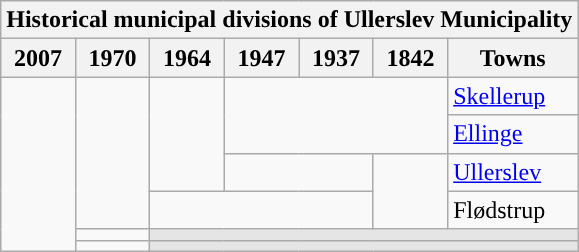<table class="wikitable" style="margin-left:1em;" style="text-align: center">
<tr>
<th colspan="99">Historical municipal divisions of Ullerslev Municipality</th>
</tr>
<tr>
<th>2007</th>
<th>1970</th>
<th>1964</th>
<th>1947</th>
<th>1937</th>
<th>1842</th>
<th>Towns</th>
</tr>
<tr>
<td rowspan="99"></td>
<td rowspan="4"></td>
<td rowspan="3"></td>
<td colspan="3" rowspan="2"></td>
<td><a href='#'>Skellerup</a></td>
</tr>
<tr>
<td><a href='#'>Ellinge</a></td>
</tr>
<tr>
<td colspan="2"></td>
<td rowspan="2"></td>
<td><a href='#'>Ullerslev</a></td>
</tr>
<tr>
<td colspan="3"></td>
<td>Flødstrup</td>
</tr>
<tr>
<td></td>
<td colspan="5" style="background:#E5E5E5;"></td>
</tr>
<tr>
<td></td>
<td colspan="5" style="background:#E5E5E5;"></td>
</tr>
</table>
